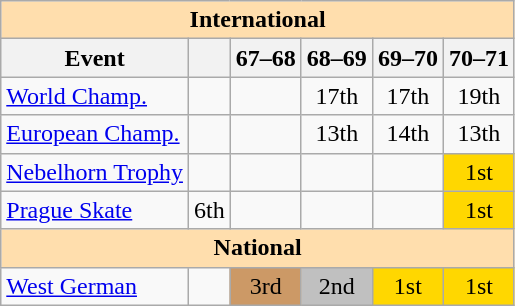<table class="wikitable" style="text-align:center">
<tr>
<th style="background-color: #ffdead; " colspan=6 align=center>International</th>
</tr>
<tr>
<th>Event</th>
<th></th>
<th>67–68</th>
<th>68–69</th>
<th>69–70</th>
<th>70–71</th>
</tr>
<tr>
<td align=left><a href='#'>World Champ.</a></td>
<td></td>
<td></td>
<td>17th</td>
<td>17th</td>
<td>19th</td>
</tr>
<tr>
<td align=left><a href='#'>European Champ.</a></td>
<td></td>
<td></td>
<td>13th</td>
<td>14th</td>
<td>13th</td>
</tr>
<tr>
<td align=left><a href='#'>Nebelhorn Trophy</a></td>
<td></td>
<td></td>
<td></td>
<td></td>
<td bgcolor=gold>1st</td>
</tr>
<tr>
<td align=left><a href='#'>Prague Skate</a></td>
<td>6th</td>
<td></td>
<td></td>
<td></td>
<td bgcolor=gold>1st</td>
</tr>
<tr>
<th style="background-color: #ffdead; " colspan=6 align=center>National</th>
</tr>
<tr>
<td align=left><a href='#'>West German</a></td>
<td></td>
<td bgcolor=cc9966>3rd</td>
<td bgcolor=silver>2nd</td>
<td bgcolor=gold>1st</td>
<td bgcolor=gold>1st</td>
</tr>
</table>
